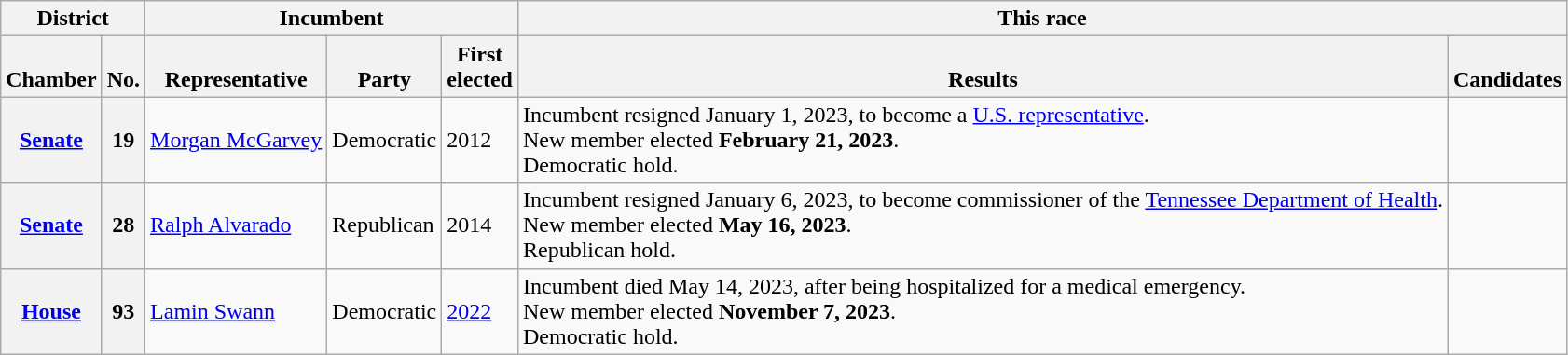<table class="wikitable sortable">
<tr valign=bottom>
<th colspan="2">District</th>
<th colspan="3">Incumbent</th>
<th colspan="2">This race</th>
</tr>
<tr valign=bottom>
<th>Chamber</th>
<th>No.</th>
<th>Representative</th>
<th>Party</th>
<th>First<br>elected</th>
<th>Results</th>
<th>Candidates</th>
</tr>
<tr>
<th><a href='#'>Senate</a></th>
<th>19</th>
<td><a href='#'>Morgan McGarvey</a></td>
<td>Democratic</td>
<td>2012</td>
<td>Incumbent resigned January 1, 2023, to become a <a href='#'>U.S. representative</a>.<br>New member elected <strong>February 21, 2023</strong>.<br>Democratic hold.</td>
<td nowrap></td>
</tr>
<tr>
<th><a href='#'>Senate</a></th>
<th>28</th>
<td><a href='#'>Ralph Alvarado</a></td>
<td>Republican</td>
<td>2014</td>
<td>Incumbent resigned January 6, 2023, to become commissioner of the <a href='#'>Tennessee Department of Health</a>.<br>New member elected <strong>May 16, 2023</strong>.<br>Republican hold.</td>
<td nowrap></td>
</tr>
<tr>
<th><a href='#'>House</a></th>
<th>93</th>
<td><a href='#'>Lamin Swann</a></td>
<td>Democratic</td>
<td><a href='#'>2022</a></td>
<td>Incumbent died May 14, 2023, after being hospitalized for a medical emergency.<br>New member elected <strong>November 7, 2023</strong>.<br>Democratic hold.</td>
<td nowrap></td>
</tr>
</table>
